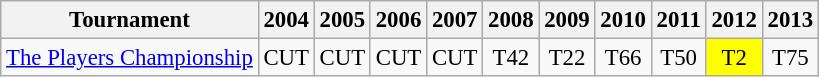<table class="wikitable" style="font-size:95%;text-align:center;">
<tr>
<th>Tournament</th>
<th>2004</th>
<th>2005</th>
<th>2006</th>
<th>2007</th>
<th>2008</th>
<th>2009</th>
<th>2010</th>
<th>2011</th>
<th>2012</th>
<th>2013</th>
</tr>
<tr>
<td align=left><a href='#'>The Players Championship</a></td>
<td>CUT</td>
<td>CUT</td>
<td>CUT</td>
<td>CUT</td>
<td>T42</td>
<td>T22</td>
<td>T66</td>
<td>T50</td>
<td style="background:yellow;">T2</td>
<td>T75</td>
</tr>
</table>
